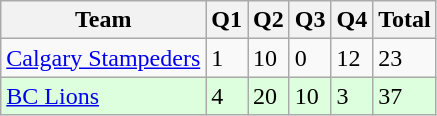<table class="wikitable">
<tr>
<th>Team</th>
<th>Q1</th>
<th>Q2</th>
<th>Q3</th>
<th>Q4</th>
<th>Total</th>
</tr>
<tr>
<td><a href='#'>Calgary Stampeders</a></td>
<td>1</td>
<td>10</td>
<td>0</td>
<td>12</td>
<td>23</td>
</tr>
<tr style="background-color:#DDFFDD">
<td><a href='#'>BC Lions</a></td>
<td>4</td>
<td>20</td>
<td>10</td>
<td>3</td>
<td>37</td>
</tr>
</table>
